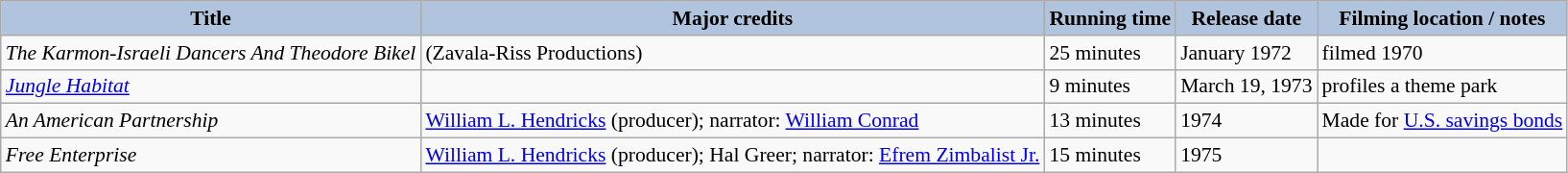<table class="wikitable" style="font-size:90%;">
<tr>
<th style="background:#B0C4DE;">Title</th>
<th style="background:#B0C4DE;">Major credits</th>
<th style="background:#B0C4DE;">Running time</th>
<th style="background:#B0C4DE;">Release date</th>
<th style="background:#B0C4DE;">Filming location / notes</th>
</tr>
<tr>
<td><em>The Karmon-Israeli Dancers And Theodore Bikel</em></td>
<td>(Zavala-Riss Productions)</td>
<td>25 minutes</td>
<td>January 1972</td>
<td>filmed 1970</td>
</tr>
<tr>
<td><em><a href='#'>Jungle Habitat</a></em></td>
<td></td>
<td>9 minutes</td>
<td>March 19, 1973</td>
<td>profiles a theme park</td>
</tr>
<tr>
<td><em>An American Partnership</em></td>
<td><a href='#'>William L. Hendricks</a> (producer); narrator: <a href='#'>William Conrad</a></td>
<td>13 minutes</td>
<td>1974</td>
<td>Made for <a href='#'>U.S. savings bonds</a></td>
</tr>
<tr>
<td><em>Free Enterprise</em> </td>
<td><a href='#'>William L. Hendricks</a> (producer); Hal Greer; narrator: <a href='#'>Efrem Zimbalist Jr.</a></td>
<td>15 minutes</td>
<td>1975</td>
<td></td>
</tr>
</table>
